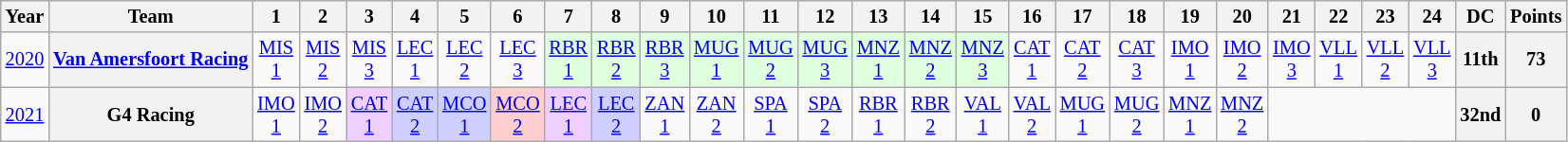<table class="wikitable" style="text-align:center; font-size:85%">
<tr>
<th>Year</th>
<th>Team</th>
<th>1</th>
<th>2</th>
<th>3</th>
<th>4</th>
<th>5</th>
<th>6</th>
<th>7</th>
<th>8</th>
<th>9</th>
<th>10</th>
<th>11</th>
<th>12</th>
<th>13</th>
<th>14</th>
<th>15</th>
<th>16</th>
<th>17</th>
<th>18</th>
<th>19</th>
<th>20</th>
<th>21</th>
<th>22</th>
<th>23</th>
<th>24</th>
<th>DC</th>
<th>Points</th>
</tr>
<tr>
<td><a href='#'>2020</a></td>
<th nowrap><a href='#'>Van Amersfoort Racing</a></th>
<td style="background:#"><a href='#'>MIS<br>1</a></td>
<td style="background:#"><a href='#'>MIS<br>2</a></td>
<td style="background:#"><a href='#'>MIS<br>3</a></td>
<td style="background:#"><a href='#'>LEC<br>1</a></td>
<td style="background:#"><a href='#'>LEC<br>2</a></td>
<td style="background:#"><a href='#'>LEC<br>3</a></td>
<td style="background:#DFFFDF"><a href='#'>RBR<br>1</a><br></td>
<td style="background:#DFFFDF"><a href='#'>RBR<br>2</a><br></td>
<td style="background:#DFFFDF"><a href='#'>RBR<br>3</a><br></td>
<td style="background:#DFFFDF"><a href='#'>MUG<br>1</a><br></td>
<td style="background:#DFFFDF"><a href='#'>MUG<br>2</a><br></td>
<td style="background:#DFFFDF"><a href='#'>MUG<br>3</a><br></td>
<td style="background:#DFFFDF"><a href='#'>MNZ<br>1</a><br></td>
<td style="background:#DFFFDF"><a href='#'>MNZ<br>2</a><br></td>
<td style="background:#DFFFDF"><a href='#'>MNZ<br>3</a><br></td>
<td style="background:#"><a href='#'>CAT<br>1</a></td>
<td style="background:#"><a href='#'>CAT<br>2</a></td>
<td style="background:#"><a href='#'>CAT<br>3</a></td>
<td style="background:#"><a href='#'>IMO<br>1</a></td>
<td style="background:#"><a href='#'>IMO<br>2</a></td>
<td style="background:#"><a href='#'>IMO<br>3</a></td>
<td style="background:#"><a href='#'>VLL<br>1</a></td>
<td style="background:#"><a href='#'>VLL<br>2</a></td>
<td style="background:#"><a href='#'>VLL<br>3</a></td>
<th>11th</th>
<th>73</th>
</tr>
<tr>
<td><a href='#'>2021</a></td>
<th nowrap>G4 Racing</th>
<td style="background:#;"><a href='#'>IMO<br>1</a></td>
<td style="background:#;"><a href='#'>IMO<br>2</a></td>
<td style="background:#EFCFFF;"><a href='#'>CAT<br>1</a><br></td>
<td style="background:#CFCFFF;"><a href='#'>CAT<br>2</a><br></td>
<td style="background:#CFCFFF;"><a href='#'>MCO<br>1</a><br></td>
<td style="background:#FFCFCF;"><a href='#'>MCO<br>2</a><br></td>
<td style="background:#EFCFFF;"><a href='#'>LEC<br>1</a><br></td>
<td style="background:#CFCFFF;"><a href='#'>LEC<br>2</a><br></td>
<td style="background:#;"><a href='#'>ZAN<br>1</a></td>
<td style="background:#;"><a href='#'>ZAN<br>2</a></td>
<td style="background:#;"><a href='#'>SPA<br>1</a></td>
<td style="background:#;"><a href='#'>SPA<br>2</a></td>
<td style="background:#;"><a href='#'>RBR<br>1</a></td>
<td style="background:#;"><a href='#'>RBR<br>2</a></td>
<td style="background:#;"><a href='#'>VAL<br>1</a></td>
<td style="background:#;"><a href='#'>VAL<br>2</a></td>
<td style="background:#;"><a href='#'>MUG<br>1</a></td>
<td style="background:#;"><a href='#'>MUG<br>2</a></td>
<td style="background:#;"><a href='#'>MNZ<br>1</a></td>
<td style="background:#;"><a href='#'>MNZ<br>2</a></td>
<td colspan=4></td>
<th>32nd</th>
<th>0</th>
</tr>
</table>
